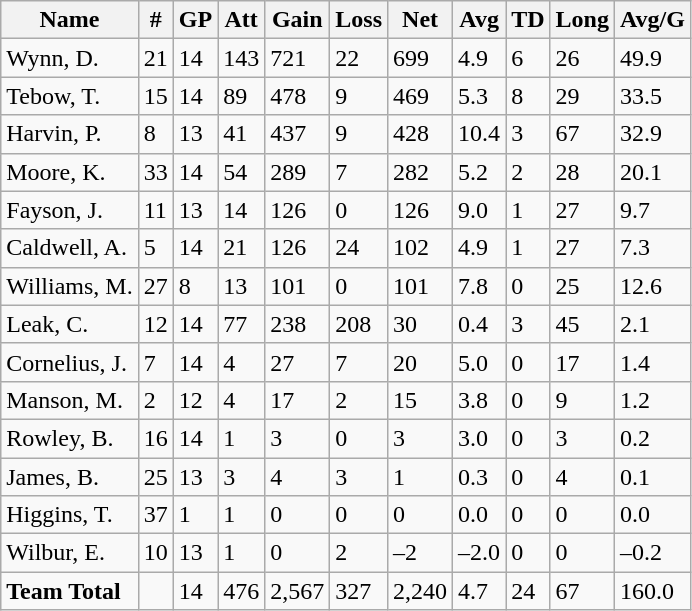<table class="wikitable" style="white-space:nowrap;">
<tr>
<th>Name</th>
<th>#</th>
<th>GP</th>
<th>Att</th>
<th>Gain</th>
<th>Loss</th>
<th>Net</th>
<th>Avg</th>
<th>TD</th>
<th>Long</th>
<th>Avg/G</th>
</tr>
<tr>
<td>Wynn, D.</td>
<td>21</td>
<td>14</td>
<td>143</td>
<td>721</td>
<td>22</td>
<td>699</td>
<td>4.9</td>
<td>6</td>
<td>26</td>
<td>49.9</td>
</tr>
<tr>
<td>Tebow, T.</td>
<td>15</td>
<td>14</td>
<td>89</td>
<td>478</td>
<td>9</td>
<td>469</td>
<td>5.3</td>
<td>8</td>
<td>29</td>
<td>33.5</td>
</tr>
<tr>
<td>Harvin, P.</td>
<td>8</td>
<td>13</td>
<td>41</td>
<td>437</td>
<td>9</td>
<td>428</td>
<td>10.4</td>
<td>3</td>
<td>67</td>
<td>32.9</td>
</tr>
<tr>
<td>Moore, K.</td>
<td>33</td>
<td>14</td>
<td>54</td>
<td>289</td>
<td>7</td>
<td>282</td>
<td>5.2</td>
<td>2</td>
<td>28</td>
<td>20.1</td>
</tr>
<tr>
<td>Fayson, J.</td>
<td>11</td>
<td>13</td>
<td>14</td>
<td>126</td>
<td>0</td>
<td>126</td>
<td>9.0</td>
<td>1</td>
<td>27</td>
<td>9.7</td>
</tr>
<tr>
<td>Caldwell, A.</td>
<td>5</td>
<td>14</td>
<td>21</td>
<td>126</td>
<td>24</td>
<td>102</td>
<td>4.9</td>
<td>1</td>
<td>27</td>
<td>7.3</td>
</tr>
<tr>
<td>Williams, M.</td>
<td>27</td>
<td>8</td>
<td>13</td>
<td>101</td>
<td>0</td>
<td>101</td>
<td>7.8</td>
<td>0</td>
<td>25</td>
<td>12.6</td>
</tr>
<tr>
<td>Leak, C.</td>
<td>12</td>
<td>14</td>
<td>77</td>
<td>238</td>
<td>208</td>
<td>30</td>
<td>0.4</td>
<td>3</td>
<td>45</td>
<td>2.1</td>
</tr>
<tr>
<td>Cornelius, J.</td>
<td>7</td>
<td>14</td>
<td>4</td>
<td>27</td>
<td>7</td>
<td>20</td>
<td>5.0</td>
<td>0</td>
<td>17</td>
<td>1.4</td>
</tr>
<tr>
<td>Manson, M.</td>
<td>2</td>
<td>12</td>
<td>4</td>
<td>17</td>
<td>2</td>
<td>15</td>
<td>3.8</td>
<td>0</td>
<td>9</td>
<td>1.2</td>
</tr>
<tr>
<td>Rowley, B.</td>
<td>16</td>
<td>14</td>
<td>1</td>
<td>3</td>
<td>0</td>
<td>3</td>
<td>3.0</td>
<td>0</td>
<td>3</td>
<td>0.2</td>
</tr>
<tr>
<td>James, B.</td>
<td>25</td>
<td>13</td>
<td>3</td>
<td>4</td>
<td>3</td>
<td>1</td>
<td>0.3</td>
<td>0</td>
<td>4</td>
<td>0.1</td>
</tr>
<tr>
<td>Higgins, T.</td>
<td>37</td>
<td>1</td>
<td>1</td>
<td>0</td>
<td>0</td>
<td>0</td>
<td>0.0</td>
<td>0</td>
<td>0</td>
<td>0.0</td>
</tr>
<tr>
<td>Wilbur, E.</td>
<td>10</td>
<td>13</td>
<td>1</td>
<td>0</td>
<td>2</td>
<td>–2</td>
<td>–2.0</td>
<td>0</td>
<td>0</td>
<td>–0.2</td>
</tr>
<tr>
<td><strong>Team Total</strong></td>
<td></td>
<td>14</td>
<td>476</td>
<td>2,567</td>
<td>327</td>
<td>2,240</td>
<td>4.7</td>
<td>24</td>
<td>67</td>
<td>160.0</td>
</tr>
</table>
